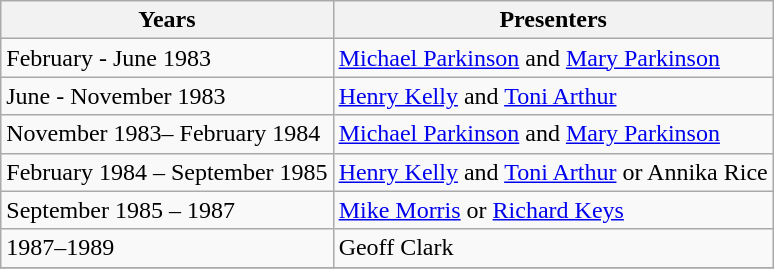<table class="wikitable">
<tr>
<th>Years</th>
<th>Presenters</th>
</tr>
<tr>
<td>February - June 1983</td>
<td><a href='#'>Michael Parkinson</a> and <a href='#'>Mary Parkinson</a></td>
</tr>
<tr>
<td>June - November 1983</td>
<td><a href='#'>Henry Kelly</a> and <a href='#'>Toni Arthur</a></td>
</tr>
<tr>
<td>November 1983– February 1984</td>
<td><a href='#'>Michael Parkinson</a> and <a href='#'>Mary Parkinson</a></td>
</tr>
<tr>
<td>February 1984 – September 1985</td>
<td><a href='#'>Henry Kelly</a> and <a href='#'>Toni Arthur</a> or Annika Rice</td>
</tr>
<tr>
<td>September 1985 – 1987</td>
<td><a href='#'>Mike Morris</a> or <a href='#'>Richard Keys</a></td>
</tr>
<tr>
<td>1987–1989</td>
<td>Geoff Clark</td>
</tr>
<tr>
</tr>
</table>
